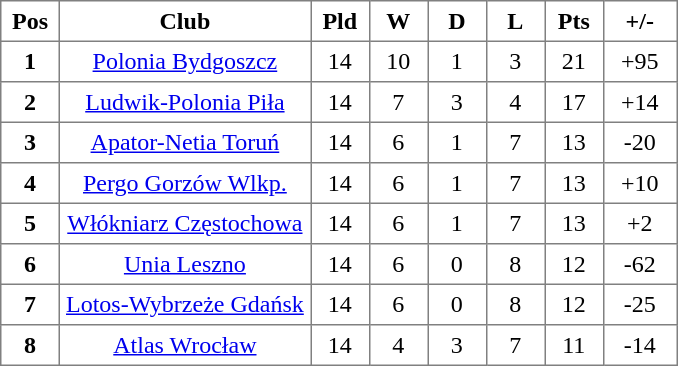<table class="toccolours" border="1" cellpadding="4" cellspacing="0" style="border-collapse: collapse; margin:0;">
<tr>
<th width=30>Pos</th>
<th>Club</th>
<th width=30>Pld</th>
<th width=30>W</th>
<th width=30>D</th>
<th width=30>L</th>
<th width=30>Pts</th>
<th width=40>+/-</th>
</tr>
<tr align=center >
<th>1</th>
<td><a href='#'>Polonia Bydgoszcz</a></td>
<td>14</td>
<td>10</td>
<td>1</td>
<td>3</td>
<td>21</td>
<td>+95</td>
</tr>
<tr align=center >
<th>2</th>
<td><a href='#'>Ludwik-Polonia Piła</a></td>
<td>14</td>
<td>7</td>
<td>3</td>
<td>4</td>
<td>17</td>
<td>+14</td>
</tr>
<tr align=center >
<th>3</th>
<td><a href='#'>Apator-Netia Toruń</a></td>
<td>14</td>
<td>6</td>
<td>1</td>
<td>7</td>
<td>13</td>
<td>-20</td>
</tr>
<tr align=center >
<th>4</th>
<td><a href='#'>Pergo Gorzów Wlkp.</a></td>
<td>14</td>
<td>6</td>
<td>1</td>
<td>7</td>
<td>13</td>
<td>+10</td>
</tr>
<tr align=center >
<th>5</th>
<td><a href='#'>Włókniarz Częstochowa</a></td>
<td>14</td>
<td>6</td>
<td>1</td>
<td>7</td>
<td>13</td>
<td>+2</td>
</tr>
<tr align=center >
<th>6</th>
<td><a href='#'>Unia Leszno</a></td>
<td>14</td>
<td>6</td>
<td>0</td>
<td>8</td>
<td>12</td>
<td>-62</td>
</tr>
<tr align=center >
<th>7</th>
<td><a href='#'>Lotos-Wybrzeże Gdańsk</a></td>
<td>14</td>
<td>6</td>
<td>0</td>
<td>8</td>
<td>12</td>
<td>-25</td>
</tr>
<tr align=center >
<th>8</th>
<td><a href='#'>Atlas Wrocław</a></td>
<td>14</td>
<td>4</td>
<td>3</td>
<td>7</td>
<td>11</td>
<td>-14</td>
</tr>
</table>
